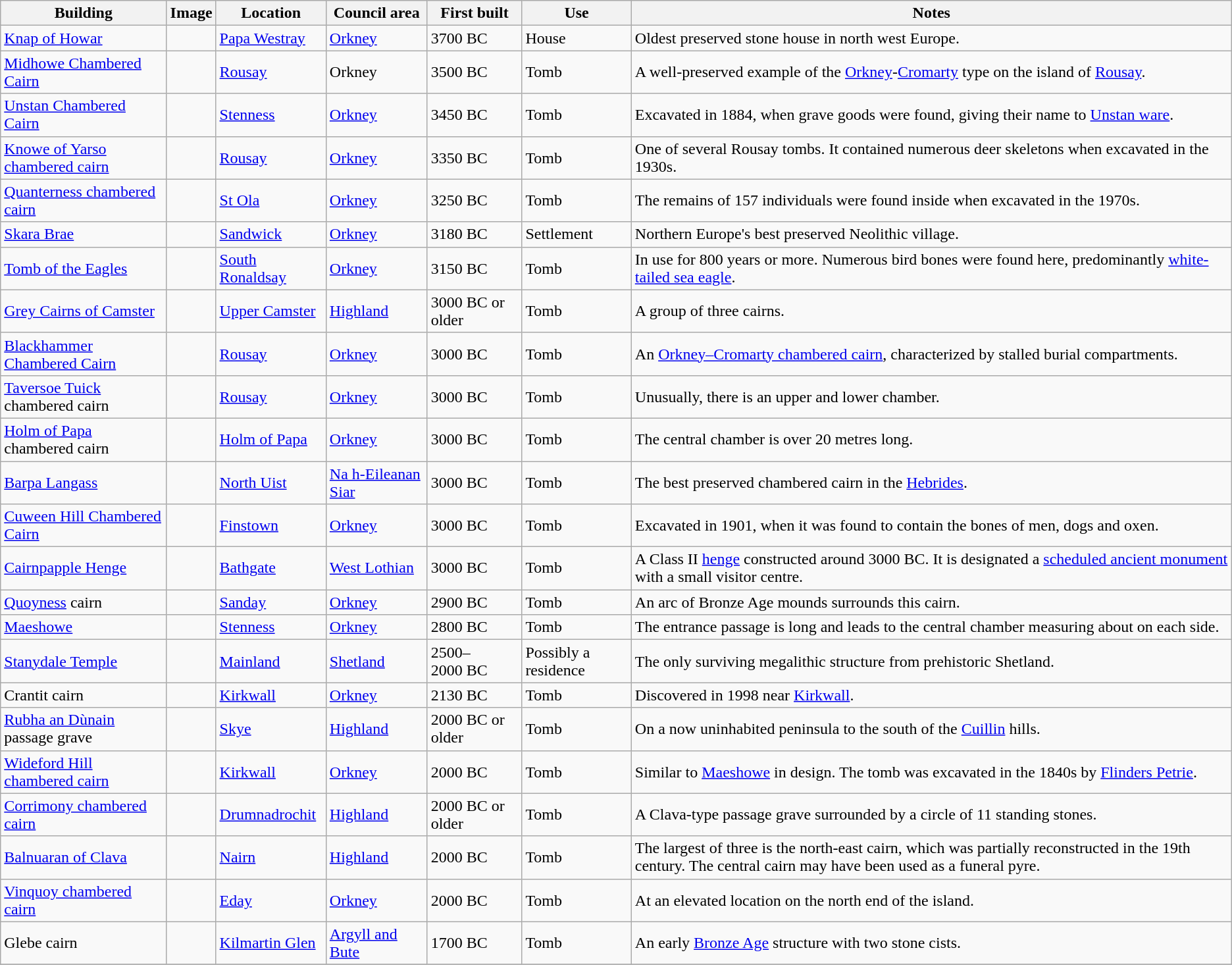<table class="wikitable sortable">
<tr>
<th>Building</th>
<th>Image</th>
<th>Location</th>
<th>Council area</th>
<th>First built</th>
<th>Use</th>
<th>Notes</th>
</tr>
<tr>
<td><a href='#'>Knap of Howar</a></td>
<td></td>
<td><a href='#'>Papa Westray</a></td>
<td><a href='#'>Orkney</a></td>
<td>3700 BC</td>
<td>House</td>
<td>Oldest preserved stone house in north west Europe.</td>
</tr>
<tr>
<td><a href='#'>Midhowe Chambered Cairn</a></td>
<td></td>
<td><a href='#'>Rousay</a></td>
<td>Orkney</td>
<td>3500 BC</td>
<td>Tomb</td>
<td>A well-preserved example of the <a href='#'>Orkney</a>-<a href='#'>Cromarty</a> type on the island of <a href='#'>Rousay</a>.</td>
</tr>
<tr>
<td><a href='#'>Unstan Chambered Cairn</a></td>
<td></td>
<td><a href='#'>Stenness</a></td>
<td><a href='#'>Orkney</a></td>
<td>3450 BC</td>
<td>Tomb</td>
<td>Excavated in 1884, when grave goods were found, giving their name to <a href='#'>Unstan ware</a>.</td>
</tr>
<tr>
<td><a href='#'>Knowe of Yarso chambered cairn</a></td>
<td></td>
<td><a href='#'>Rousay</a></td>
<td><a href='#'>Orkney</a></td>
<td>3350 BC</td>
<td>Tomb</td>
<td>One of several Rousay tombs. It contained numerous deer skeletons when excavated in the 1930s.</td>
</tr>
<tr>
<td><a href='#'>Quanterness chambered cairn</a></td>
<td></td>
<td><a href='#'>St Ola</a></td>
<td><a href='#'>Orkney</a></td>
<td>3250 BC</td>
<td>Tomb</td>
<td>The remains of 157 individuals were found inside when excavated in the 1970s.</td>
</tr>
<tr>
<td><a href='#'>Skara Brae</a></td>
<td></td>
<td><a href='#'>Sandwick</a></td>
<td><a href='#'>Orkney</a></td>
<td>3180 BC</td>
<td>Settlement</td>
<td>Northern Europe's best preserved Neolithic village.</td>
</tr>
<tr>
<td><a href='#'>Tomb of the Eagles</a></td>
<td></td>
<td><a href='#'>South Ronaldsay</a></td>
<td><a href='#'>Orkney</a></td>
<td>3150 BC</td>
<td>Tomb</td>
<td>In use for 800 years or more. Numerous bird bones were found here, predominantly <a href='#'>white-tailed sea eagle</a>.</td>
</tr>
<tr>
<td><a href='#'>Grey Cairns of Camster</a></td>
<td></td>
<td><a href='#'>Upper Camster</a></td>
<td><a href='#'>Highland</a></td>
<td>3000 BC or older</td>
<td>Tomb</td>
<td>A group of three cairns.</td>
</tr>
<tr>
<td><a href='#'>Blackhammer Chambered Cairn</a></td>
<td></td>
<td><a href='#'>Rousay</a></td>
<td><a href='#'>Orkney</a></td>
<td>3000 BC</td>
<td>Tomb</td>
<td>An <a href='#'>Orkney–Cromarty chambered cairn</a>, characterized by stalled burial compartments.</td>
</tr>
<tr>
<td><a href='#'>Taversoe Tuick</a> chambered cairn</td>
<td></td>
<td><a href='#'>Rousay</a></td>
<td><a href='#'>Orkney</a></td>
<td>3000 BC</td>
<td>Tomb</td>
<td>Unusually, there is an upper and lower chamber.</td>
</tr>
<tr>
<td><a href='#'>Holm of Papa</a> chambered cairn</td>
<td></td>
<td><a href='#'>Holm of Papa</a></td>
<td><a href='#'>Orkney</a></td>
<td>3000 BC</td>
<td>Tomb</td>
<td>The central chamber is over 20 metres long.</td>
</tr>
<tr>
<td><a href='#'>Barpa Langass</a></td>
<td></td>
<td><a href='#'>North Uist</a></td>
<td><a href='#'>Na h-Eileanan Siar</a></td>
<td>3000 BC</td>
<td>Tomb</td>
<td>The best preserved chambered cairn in the <a href='#'>Hebrides</a>.</td>
</tr>
<tr>
<td><a href='#'>Cuween Hill Chambered Cairn</a></td>
<td></td>
<td><a href='#'>Finstown</a></td>
<td><a href='#'>Orkney</a></td>
<td>3000 BC</td>
<td>Tomb</td>
<td>Excavated in 1901, when it was found to contain the bones of men, dogs and oxen.</td>
</tr>
<tr>
<td><a href='#'>Cairnpapple Henge</a></td>
<td></td>
<td><a href='#'>Bathgate</a></td>
<td><a href='#'>West Lothian</a></td>
<td>3000 BC</td>
<td>Tomb</td>
<td>A Class II <a href='#'>henge</a> constructed around 3000 BC. It is designated a <a href='#'>scheduled ancient monument</a> with a small visitor centre.</td>
</tr>
<tr>
<td><a href='#'>Quoyness</a> cairn</td>
<td></td>
<td><a href='#'>Sanday</a></td>
<td><a href='#'>Orkney</a></td>
<td>2900 BC</td>
<td>Tomb</td>
<td>An arc of Bronze Age mounds surrounds this cairn.</td>
</tr>
<tr>
<td><a href='#'>Maeshowe</a></td>
<td></td>
<td><a href='#'>Stenness</a></td>
<td><a href='#'>Orkney</a></td>
<td>2800 BC</td>
<td>Tomb</td>
<td>The entrance passage is  long and leads to the central chamber measuring about  on each side.</td>
</tr>
<tr>
<td><a href='#'>Stanydale Temple</a></td>
<td></td>
<td><a href='#'>Mainland</a></td>
<td><a href='#'>Shetland</a></td>
<td>2500–2000 BC</td>
<td>Possibly a residence</td>
<td>The only surviving megalithic structure from prehistoric Shetland.</td>
</tr>
<tr>
<td>Crantit cairn</td>
<td></td>
<td><a href='#'>Kirkwall</a></td>
<td><a href='#'>Orkney</a></td>
<td>2130 BC</td>
<td>Tomb</td>
<td>Discovered in 1998 near <a href='#'>Kirkwall</a>.</td>
</tr>
<tr>
<td><a href='#'>Rubha an Dùnain</a>  passage grave</td>
<td></td>
<td><a href='#'>Skye</a></td>
<td><a href='#'>Highland</a></td>
<td>2000 BC or older </td>
<td>Tomb</td>
<td>On a now uninhabited peninsula to the south of the <a href='#'>Cuillin</a> hills.</td>
</tr>
<tr>
<td><a href='#'>Wideford Hill chambered cairn</a></td>
<td></td>
<td><a href='#'>Kirkwall</a></td>
<td><a href='#'>Orkney</a></td>
<td>2000 BC </td>
<td>Tomb</td>
<td>Similar to <a href='#'>Maeshowe</a> in design. The tomb was excavated in the 1840s by <a href='#'>Flinders Petrie</a>.</td>
</tr>
<tr>
<td><a href='#'>Corrimony chambered cairn</a></td>
<td></td>
<td><a href='#'>Drumnadrochit</a></td>
<td><a href='#'>Highland</a></td>
<td>2000 BC or older</td>
<td>Tomb</td>
<td>A Clava-type passage grave surrounded by a circle of 11 standing stones.</td>
</tr>
<tr>
<td><a href='#'>Balnuaran of Clava</a></td>
<td></td>
<td><a href='#'>Nairn</a></td>
<td><a href='#'>Highland</a></td>
<td>2000 BC</td>
<td>Tomb</td>
<td>The largest of three is the north-east cairn, which was partially reconstructed in the 19th century. The central cairn may have been used as a funeral pyre.</td>
</tr>
<tr>
<td><a href='#'>Vinquoy chambered cairn</a></td>
<td></td>
<td><a href='#'>Eday</a></td>
<td><a href='#'>Orkney</a></td>
<td>2000 BC</td>
<td>Tomb</td>
<td>At an elevated location on the north end of the island.</td>
</tr>
<tr>
<td>Glebe cairn</td>
<td></td>
<td><a href='#'>Kilmartin Glen</a></td>
<td><a href='#'>Argyll and Bute</a></td>
<td>1700 BC</td>
<td>Tomb</td>
<td>An early <a href='#'>Bronze Age</a> structure with two stone cists.</td>
</tr>
<tr>
</tr>
</table>
